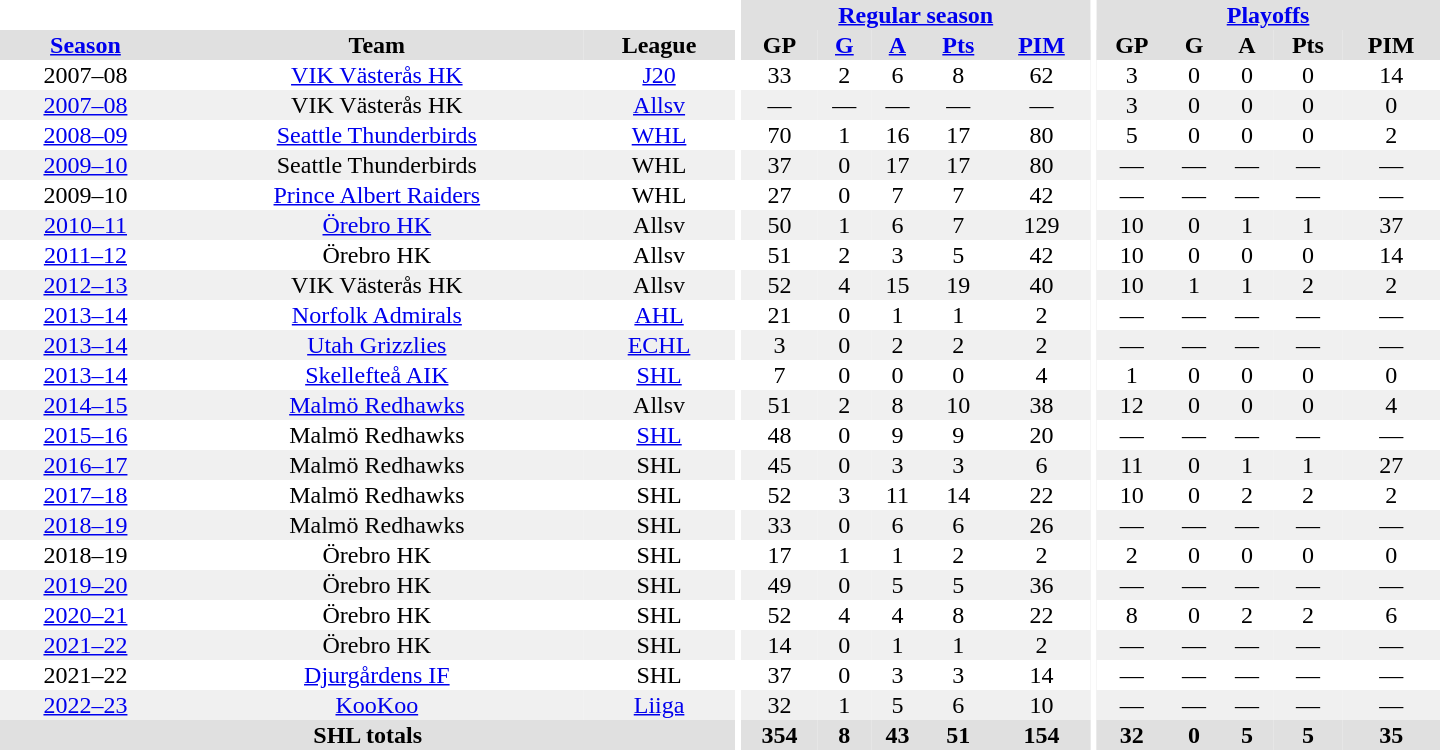<table border="0" cellpadding="1" cellspacing="0" style="text-align:center; width:60em">
<tr bgcolor="#e0e0e0">
<th colspan="3" bgcolor="#ffffff"></th>
<th rowspan="99" bgcolor="#ffffff"></th>
<th colspan="5"><a href='#'>Regular season</a></th>
<th rowspan="99" bgcolor="#ffffff"></th>
<th colspan="5"><a href='#'>Playoffs</a></th>
</tr>
<tr bgcolor="#e0e0e0">
<th><a href='#'>Season</a></th>
<th>Team</th>
<th>League</th>
<th>GP</th>
<th><a href='#'>G</a></th>
<th><a href='#'>A</a></th>
<th><a href='#'>Pts</a></th>
<th><a href='#'>PIM</a></th>
<th>GP</th>
<th>G</th>
<th>A</th>
<th>Pts</th>
<th>PIM</th>
</tr>
<tr ALIGN="center">
<td>2007–08</td>
<td><a href='#'>VIK Västerås HK</a></td>
<td><a href='#'>J20</a></td>
<td>33</td>
<td>2</td>
<td>6</td>
<td>8</td>
<td>62</td>
<td>3</td>
<td>0</td>
<td>0</td>
<td>0</td>
<td>14</td>
</tr>
<tr ALIGN="center"  bgcolor="#f0f0f0">
<td><a href='#'>2007–08</a></td>
<td>VIK Västerås HK</td>
<td><a href='#'>Allsv</a></td>
<td>—</td>
<td>—</td>
<td>—</td>
<td>—</td>
<td>—</td>
<td>3</td>
<td>0</td>
<td>0</td>
<td>0</td>
<td>0</td>
</tr>
<tr ALIGN="center">
<td><a href='#'>2008–09</a></td>
<td><a href='#'>Seattle Thunderbirds</a></td>
<td><a href='#'>WHL</a></td>
<td>70</td>
<td>1</td>
<td>16</td>
<td>17</td>
<td>80</td>
<td>5</td>
<td>0</td>
<td>0</td>
<td>0</td>
<td>2</td>
</tr>
<tr ALIGN="center" bgcolor="#f0f0f0">
<td><a href='#'>2009–10</a></td>
<td>Seattle Thunderbirds</td>
<td>WHL</td>
<td>37</td>
<td>0</td>
<td>17</td>
<td>17</td>
<td>80</td>
<td>—</td>
<td>—</td>
<td>—</td>
<td>—</td>
<td>—</td>
</tr>
<tr ALIGN="center">
<td>2009–10</td>
<td><a href='#'>Prince Albert Raiders</a></td>
<td>WHL</td>
<td>27</td>
<td>0</td>
<td>7</td>
<td>7</td>
<td>42</td>
<td>—</td>
<td>—</td>
<td>—</td>
<td>—</td>
<td>—</td>
</tr>
<tr ALIGN="center" bgcolor="#f0f0f0">
<td><a href='#'>2010–11</a></td>
<td><a href='#'>Örebro HK</a></td>
<td>Allsv</td>
<td>50</td>
<td>1</td>
<td>6</td>
<td>7</td>
<td>129</td>
<td>10</td>
<td>0</td>
<td>1</td>
<td>1</td>
<td>37</td>
</tr>
<tr ALIGN="center">
<td><a href='#'>2011–12</a></td>
<td>Örebro HK</td>
<td>Allsv</td>
<td>51</td>
<td>2</td>
<td>3</td>
<td>5</td>
<td>42</td>
<td>10</td>
<td>0</td>
<td>0</td>
<td>0</td>
<td>14</td>
</tr>
<tr ALIGN="center" bgcolor="#f0f0f0">
<td><a href='#'>2012–13</a></td>
<td>VIK Västerås HK</td>
<td>Allsv</td>
<td>52</td>
<td>4</td>
<td>15</td>
<td>19</td>
<td>40</td>
<td>10</td>
<td>1</td>
<td>1</td>
<td>2</td>
<td>2</td>
</tr>
<tr ALIGN="center">
<td><a href='#'>2013–14</a></td>
<td><a href='#'>Norfolk Admirals</a></td>
<td><a href='#'>AHL</a></td>
<td>21</td>
<td>0</td>
<td>1</td>
<td>1</td>
<td>2</td>
<td>—</td>
<td>—</td>
<td>—</td>
<td>—</td>
<td>—</td>
</tr>
<tr ALIGN="center" bgcolor="#f0f0f0">
<td><a href='#'>2013–14</a></td>
<td><a href='#'>Utah Grizzlies</a></td>
<td><a href='#'>ECHL</a></td>
<td>3</td>
<td>0</td>
<td>2</td>
<td>2</td>
<td>2</td>
<td>—</td>
<td>—</td>
<td>—</td>
<td>—</td>
<td>—</td>
</tr>
<tr ALIGN="center">
<td><a href='#'>2013–14</a></td>
<td><a href='#'>Skellefteå AIK</a></td>
<td><a href='#'>SHL</a></td>
<td>7</td>
<td>0</td>
<td>0</td>
<td>0</td>
<td>4</td>
<td>1</td>
<td>0</td>
<td>0</td>
<td>0</td>
<td>0</td>
</tr>
<tr ALIGN="center" bgcolor="#f0f0f0">
<td><a href='#'>2014–15</a></td>
<td><a href='#'>Malmö Redhawks</a></td>
<td>Allsv</td>
<td>51</td>
<td>2</td>
<td>8</td>
<td>10</td>
<td>38</td>
<td>12</td>
<td>0</td>
<td>0</td>
<td>0</td>
<td>4</td>
</tr>
<tr ALIGN="center">
<td><a href='#'>2015–16</a></td>
<td>Malmö Redhawks</td>
<td><a href='#'>SHL</a></td>
<td>48</td>
<td>0</td>
<td>9</td>
<td>9</td>
<td>20</td>
<td>—</td>
<td>—</td>
<td>—</td>
<td>—</td>
<td>—</td>
</tr>
<tr ALIGN="center"  bgcolor="#f0f0f0">
<td><a href='#'>2016–17</a></td>
<td>Malmö Redhawks</td>
<td>SHL</td>
<td>45</td>
<td>0</td>
<td>3</td>
<td>3</td>
<td>6</td>
<td>11</td>
<td>0</td>
<td>1</td>
<td>1</td>
<td>27</td>
</tr>
<tr ALIGN="center">
<td><a href='#'>2017–18</a></td>
<td>Malmö Redhawks</td>
<td>SHL</td>
<td>52</td>
<td>3</td>
<td>11</td>
<td>14</td>
<td>22</td>
<td>10</td>
<td>0</td>
<td>2</td>
<td>2</td>
<td>2</td>
</tr>
<tr ALIGN="center"  bgcolor="#f0f0f0">
<td><a href='#'>2018–19</a></td>
<td>Malmö Redhawks</td>
<td>SHL</td>
<td>33</td>
<td>0</td>
<td>6</td>
<td>6</td>
<td>26</td>
<td>—</td>
<td>—</td>
<td>—</td>
<td>—</td>
<td>—</td>
</tr>
<tr ALIGN="center">
<td>2018–19</td>
<td>Örebro HK</td>
<td>SHL</td>
<td>17</td>
<td>1</td>
<td>1</td>
<td>2</td>
<td>2</td>
<td>2</td>
<td>0</td>
<td>0</td>
<td>0</td>
<td>0</td>
</tr>
<tr ALIGN="center"  bgcolor="#f0f0f0">
<td><a href='#'>2019–20</a></td>
<td>Örebro HK</td>
<td>SHL</td>
<td>49</td>
<td>0</td>
<td>5</td>
<td>5</td>
<td>36</td>
<td>—</td>
<td>—</td>
<td>—</td>
<td>—</td>
<td>—</td>
</tr>
<tr ALIGN="center">
<td><a href='#'>2020–21</a></td>
<td>Örebro HK</td>
<td>SHL</td>
<td>52</td>
<td>4</td>
<td>4</td>
<td>8</td>
<td>22</td>
<td>8</td>
<td>0</td>
<td>2</td>
<td>2</td>
<td>6</td>
</tr>
<tr ALIGN="center"  bgcolor="#f0f0f0">
<td><a href='#'>2021–22</a></td>
<td>Örebro HK</td>
<td>SHL</td>
<td>14</td>
<td>0</td>
<td>1</td>
<td>1</td>
<td>2</td>
<td>—</td>
<td>—</td>
<td>—</td>
<td>—</td>
<td>—</td>
</tr>
<tr ALIGN="center">
<td>2021–22</td>
<td><a href='#'>Djurgårdens IF</a></td>
<td>SHL</td>
<td>37</td>
<td>0</td>
<td>3</td>
<td>3</td>
<td>14</td>
<td>—</td>
<td>—</td>
<td>—</td>
<td>—</td>
<td>—</td>
</tr>
<tr ALIGN="center"  bgcolor="#f0f0f0">
<td><a href='#'>2022–23</a></td>
<td><a href='#'>KooKoo</a></td>
<td><a href='#'>Liiga</a></td>
<td>32</td>
<td>1</td>
<td>5</td>
<td>6</td>
<td>10</td>
<td>—</td>
<td>—</td>
<td>—</td>
<td>—</td>
<td>—</td>
</tr>
<tr bgcolor="#e0e0e0">
<th colspan="3">SHL totals</th>
<th>354</th>
<th>8</th>
<th>43</th>
<th>51</th>
<th>154</th>
<th>32</th>
<th>0</th>
<th>5</th>
<th>5</th>
<th>35</th>
</tr>
</table>
